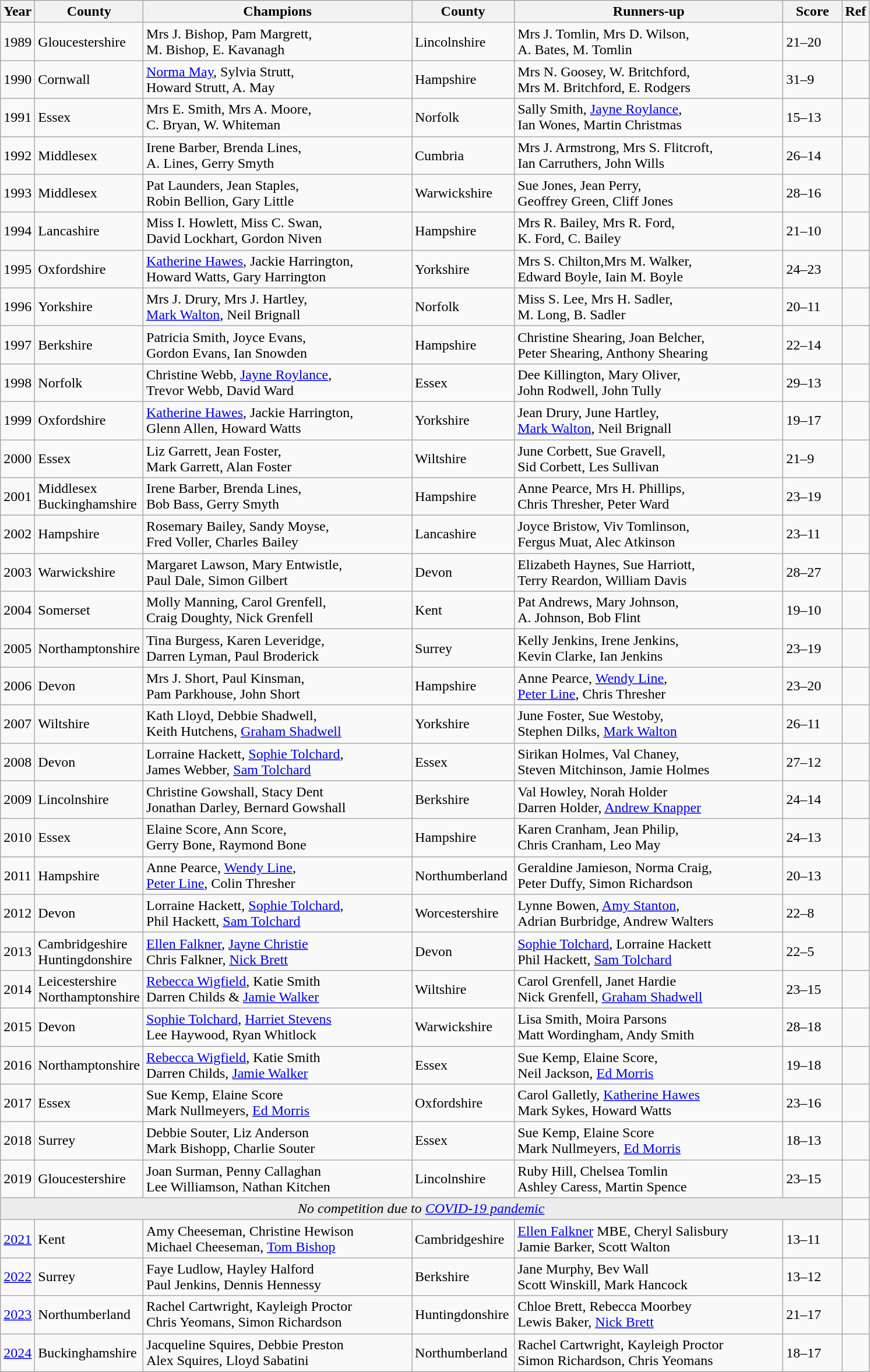<table class="wikitable">
<tr>
<th width="30">Year</th>
<th width="110">County</th>
<th width="300">Champions</th>
<th width="110">County</th>
<th width="300">Runners-up</th>
<th width="60">Score</th>
<th width="20">Ref</th>
</tr>
<tr>
<td align=center>1989</td>
<td>Gloucestershire</td>
<td>Mrs J. Bishop, Pam Margrett,<br> M. Bishop, E. Kavanagh</td>
<td>Lincolnshire</td>
<td>Mrs J. Tomlin, Mrs D. Wilson,<br>A. Bates, M. Tomlin</td>
<td>21–20</td>
<td></td>
</tr>
<tr>
<td align=center>1990</td>
<td>Cornwall</td>
<td><a href='#'>Norma May</a>, Sylvia Strutt,<br>Howard Strutt, A. May</td>
<td>Hampshire</td>
<td>Mrs N. Goosey, W. Britchford,<br>Mrs M. Britchford, E. Rodgers</td>
<td>31–9</td>
<td></td>
</tr>
<tr>
<td align=center>1991</td>
<td>Essex</td>
<td>Mrs E. Smith, Mrs A. Moore,<br>C. Bryan, W. Whiteman</td>
<td>Norfolk</td>
<td>Sally Smith, <a href='#'>Jayne Roylance</a>,<br>Ian Wones, Martin Christmas</td>
<td>15–13</td>
<td></td>
</tr>
<tr>
<td align=center>1992</td>
<td>Middlesex</td>
<td>Irene Barber, Brenda Lines,<br>A. Lines, Gerry Smyth</td>
<td>Cumbria</td>
<td>Mrs J. Armstrong, Mrs S. Flitcroft,<br>Ian Carruthers, John Wills</td>
<td>26–14</td>
<td></td>
</tr>
<tr>
<td align=center>1993</td>
<td>Middlesex</td>
<td>Pat Launders, Jean Staples,<br>Robin Bellion, Gary Little</td>
<td>Warwickshire</td>
<td>Sue Jones, Jean Perry,<br>Geoffrey Green, Cliff Jones</td>
<td>28–16</td>
<td></td>
</tr>
<tr>
<td align=center>1994</td>
<td>Lancashire</td>
<td>Miss I. Howlett, Miss C. Swan,<br>David Lockhart, Gordon Niven</td>
<td>Hampshire</td>
<td>Mrs R. Bailey, Mrs R. Ford,<br>K. Ford, C. Bailey</td>
<td>21–10</td>
<td></td>
</tr>
<tr>
<td align=center>1995</td>
<td>Oxfordshire</td>
<td><a href='#'>Katherine Hawes</a>, Jackie Harrington,<br>Howard Watts, Gary Harrington</td>
<td>Yorkshire</td>
<td>Mrs S. Chilton,Mrs M. Walker,<br>Edward Boyle, Iain M. Boyle</td>
<td>24–23</td>
<td></td>
</tr>
<tr>
<td align=center>1996</td>
<td>Yorkshire</td>
<td>Mrs J. Drury, Mrs J. Hartley, <br><a href='#'>Mark Walton</a>, Neil Brignall</td>
<td>Norfolk</td>
<td>Miss S. Lee, Mrs H. Sadler,<br>M. Long, B. Sadler</td>
<td>20–11</td>
<td></td>
</tr>
<tr>
<td align=center>1997</td>
<td>Berkshire</td>
<td>Patricia Smith, Joyce Evans,<br>Gordon Evans, Ian Snowden</td>
<td>Hampshire</td>
<td>Christine Shearing, Joan Belcher,<br>Peter Shearing, Anthony Shearing</td>
<td>22–14</td>
<td></td>
</tr>
<tr>
<td align=center>1998</td>
<td>Norfolk</td>
<td>Christine Webb, <a href='#'>Jayne Roylance</a>,<br>Trevor Webb, David Ward</td>
<td>Essex</td>
<td>Dee Killington, Mary Oliver,<br>John Rodwell, John Tully</td>
<td>29–13</td>
<td></td>
</tr>
<tr>
<td align=center>1999</td>
<td>Oxfordshire</td>
<td><a href='#'>Katherine Hawes</a>, Jackie Harrington,<br>Glenn Allen, Howard Watts</td>
<td>Yorkshire</td>
<td>Jean Drury, June Hartley,<br><a href='#'>Mark Walton</a>, Neil Brignall</td>
<td>19–17</td>
<td></td>
</tr>
<tr>
<td align=center>2000</td>
<td>Essex</td>
<td>Liz Garrett, Jean Foster,<br>Mark Garrett, Alan Foster</td>
<td>Wiltshire</td>
<td>June Corbett, Sue Gravell,<br>Sid Corbett, Les Sullivan</td>
<td>21–9</td>
<td></td>
</tr>
<tr>
<td align=center>2001</td>
<td>Middlesex<br>Buckinghamshire</td>
<td>Irene Barber, Brenda Lines,<br>Bob Bass, Gerry Smyth</td>
<td>Hampshire</td>
<td>Anne Pearce, Mrs H. Phillips,<br>Chris Thresher, Peter Ward</td>
<td>23–19</td>
<td></td>
</tr>
<tr>
<td align=center>2002</td>
<td>Hampshire</td>
<td>Rosemary Bailey, Sandy Moyse,<br>Fred Voller, Charles Bailey</td>
<td>Lancashire</td>
<td>Joyce Bristow, Viv Tomlinson,<br>Fergus Muat, Alec Atkinson</td>
<td>23–11</td>
<td></td>
</tr>
<tr>
<td align=center>2003</td>
<td>Warwickshire</td>
<td>Margaret Lawson, Mary Entwistle,<br>Paul Dale, Simon Gilbert</td>
<td>Devon</td>
<td>Elizabeth Haynes, Sue Harriott,<br>Terry Reardon, William Davis</td>
<td>28–27</td>
<td></td>
</tr>
<tr>
<td align=center>2004</td>
<td>Somerset</td>
<td>Molly Manning, Carol Grenfell,<br>Craig Doughty, Nick Grenfell</td>
<td>Kent</td>
<td>Pat Andrews, Mary Johnson,<br>A. Johnson, Bob Flint</td>
<td>19–10</td>
<td></td>
</tr>
<tr>
<td align=center>2005</td>
<td>Northamptonshire</td>
<td>Tina Burgess, Karen Leveridge,<br>Darren Lyman, Paul Broderick</td>
<td>Surrey</td>
<td>Kelly Jenkins, Irene Jenkins,<br>Kevin Clarke, Ian Jenkins</td>
<td>23–19</td>
<td></td>
</tr>
<tr>
<td align=center>2006</td>
<td>Devon</td>
<td>Mrs J. Short, Paul Kinsman,<br>Pam Parkhouse, John Short</td>
<td>Hampshire</td>
<td>Anne Pearce, <a href='#'>Wendy Line</a>,<br><a href='#'>Peter Line</a>, Chris Thresher</td>
<td>23–20</td>
<td></td>
</tr>
<tr>
<td align=center>2007</td>
<td>Wiltshire</td>
<td>Kath Lloyd, Debbie Shadwell,<br>Keith Hutchens, <a href='#'>Graham Shadwell</a></td>
<td>Yorkshire</td>
<td>June Foster, Sue Westoby, <br>Stephen Dilks, <a href='#'>Mark Walton</a></td>
<td>26–11</td>
<td></td>
</tr>
<tr>
<td align=center>2008</td>
<td>Devon</td>
<td>Lorraine Hackett, <a href='#'>Sophie Tolchard</a>, <br>James Webber, <a href='#'>Sam Tolchard</a></td>
<td>Essex</td>
<td>Sirikan Holmes, Val Chaney, <br>Steven Mitchinson, Jamie Holmes</td>
<td>27–12</td>
<td></td>
</tr>
<tr>
<td align=center>2009</td>
<td>Lincolnshire</td>
<td>Christine Gowshall, Stacy Dent<br>Jonathan Darley, Bernard Gowshall</td>
<td>Berkshire</td>
<td>Val Howley, Norah Holder<br>Darren Holder, <a href='#'>Andrew Knapper</a></td>
<td>24–14</td>
<td></td>
</tr>
<tr>
<td align=center>2010</td>
<td>Essex</td>
<td>Elaine Score, Ann Score,<br>Gerry Bone, Raymond Bone</td>
<td>Hampshire</td>
<td>Karen Cranham, Jean Philip,<br>Chris Cranham, Leo May</td>
<td>24–13</td>
<td></td>
</tr>
<tr>
<td align=center>2011</td>
<td>Hampshire</td>
<td>Anne Pearce, <a href='#'>Wendy Line</a>,<br><a href='#'>Peter Line</a>, Colin Thresher</td>
<td>Northumberland</td>
<td>Geraldine Jamieson, Norma Craig,<br>Peter Duffy, Simon Richardson</td>
<td>20–13</td>
<td></td>
</tr>
<tr>
<td align=center>2012</td>
<td>Devon</td>
<td>Lorraine Hackett, <a href='#'>Sophie Tolchard</a>, <br>Phil Hackett, <a href='#'>Sam Tolchard</a></td>
<td>Worcestershire</td>
<td>Lynne Bowen, <a href='#'>Amy Stanton</a>,<br>Adrian Burbridge, Andrew Walters</td>
<td>22–8</td>
<td></td>
</tr>
<tr>
<td align=center>2013</td>
<td>Cambridgeshire<br>Huntingdonshire</td>
<td><a href='#'>Ellen Falkner</a>, <a href='#'>Jayne Christie</a><br>Chris Falkner, <a href='#'>Nick Brett</a></td>
<td>Devon</td>
<td><a href='#'>Sophie Tolchard</a>, Lorraine Hackett<br> Phil Hackett, <a href='#'>Sam Tolchard</a></td>
<td>22–5</td>
<td></td>
</tr>
<tr>
<td align=center>2014</td>
<td>Leicestershire<br>Northamptonshire</td>
<td><a href='#'>Rebecca Wigfield</a>, Katie Smith<br>Darren Childs & <a href='#'>Jamie Walker</a></td>
<td>Wiltshire</td>
<td>Carol Grenfell, Janet Hardie<br>Nick Grenfell, <a href='#'>Graham Shadwell</a></td>
<td>23–15</td>
<td></td>
</tr>
<tr>
<td align=center>2015</td>
<td>Devon</td>
<td><a href='#'>Sophie Tolchard</a>, <a href='#'>Harriet Stevens</a> <br>Lee Haywood, Ryan Whitlock</td>
<td>Warwickshire</td>
<td>Lisa Smith, Moira Parsons<br>Matt Wordingham, Andy Smith</td>
<td>28–18</td>
<td></td>
</tr>
<tr>
<td align=center>2016</td>
<td>Northamptonshire</td>
<td><a href='#'>Rebecca Wigfield</a>, Katie Smith<br>Darren Childs, <a href='#'>Jamie Walker</a></td>
<td>Essex</td>
<td>Sue Kemp, Elaine Score, <br>Neil Jackson, <a href='#'>Ed Morris</a></td>
<td>19–18</td>
<td></td>
</tr>
<tr>
<td align=center>2017</td>
<td>Essex</td>
<td>Sue Kemp, Elaine Score<br>Mark Nullmeyers, <a href='#'>Ed Morris</a></td>
<td>Oxfordshire</td>
<td>Carol Galletly, <a href='#'>Katherine Hawes</a><br>Mark Sykes, Howard Watts</td>
<td>23–16</td>
<td></td>
</tr>
<tr>
<td align=center>2018</td>
<td>Surrey</td>
<td>Debbie Souter, Liz Anderson<br>Mark Bishopp, Charlie Souter</td>
<td>Essex</td>
<td>Sue Kemp, Elaine Score<br>Mark Nullmeyers, <a href='#'>Ed Morris</a></td>
<td>18–13</td>
<td></td>
</tr>
<tr>
<td align=center>2019</td>
<td>Gloucestershire</td>
<td>Joan Surman, Penny Callaghan<br> Lee Williamson, Nathan Kitchen</td>
<td>Lincolnshire</td>
<td>Ruby Hill, Chelsea Tomlin<br> Ashley Caress, Martin Spence</td>
<td>23–15</td>
<td></td>
</tr>
<tr align=center>
<td colspan=6 bgcolor="ececec"><em>No competition due to <a href='#'>COVID-19 pandemic</a></em></td>
<td align=left></td>
</tr>
<tr>
<td align=center><a href='#'>2021</a></td>
<td>Kent</td>
<td>Amy Cheeseman, Christine Hewison<br>Michael Cheeseman, <a href='#'>Tom Bishop</a><br></td>
<td>Cambridgeshire</td>
<td><a href='#'>Ellen Falkner</a> MBE, Cheryl Salisbury<br>Jamie Barker, Scott Walton</td>
<td>13–11</td>
<td></td>
</tr>
<tr>
<td align=center><a href='#'>2022</a></td>
<td>Surrey</td>
<td>Faye Ludlow, Hayley Halford<br>Paul Jenkins, Dennis Hennessy<br></td>
<td>Berkshire</td>
<td>Jane Murphy, Bev Wall<br>Scott Winskill, Mark Hancock</td>
<td>13–12</td>
<td></td>
</tr>
<tr>
<td align=center><a href='#'>2023</a></td>
<td>Northumberland</td>
<td>Rachel Cartwright, Kayleigh Proctor<br>Chris Yeomans, Simon Richardson</td>
<td>Huntingdonshire</td>
<td>Chloe Brett, Rebecca Moorbey<br>Lewis Baker, <a href='#'>Nick Brett</a></td>
<td>21–17</td>
<td></td>
</tr>
<tr>
<td align=center><a href='#'>2024</a></td>
<td>Buckinghamshire</td>
<td>Jacqueline Squires, Debbie Preston<br>Alex Squires, Lloyd Sabatini</td>
<td>Northumberland</td>
<td>Rachel Cartwright, Kayleigh Proctor<br>Simon Richardson, Chris Yeomans</td>
<td>18–17</td>
<td></td>
</tr>
</table>
